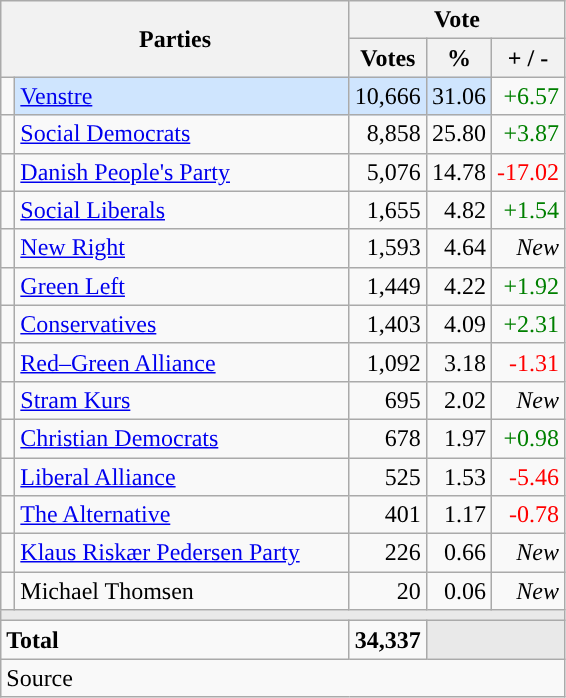<table class="wikitable" style="text-align:right;">
<tr>
<th style="text-align:centre;" rowspan="2" colspan="2" width="225">Parties</th>
<th colspan="3">Vote</th>
</tr>
<tr>
<th width="15">Votes</th>
<th width="15">%</th>
<th width="15">+ / -</th>
</tr>
<tr>
<td width="2" style="color:inherit;background:"></td>
<td bgcolor=#cfe5fe  align="left"><a href='#'>Venstre</a></td>
<td bgcolor=#cfe5fe>10,666</td>
<td bgcolor=#cfe5fe>31.06</td>
<td style=color:green;>+6.57</td>
</tr>
<tr>
<td width="2" style="color:inherit;background:"></td>
<td align="left"><a href='#'>Social Democrats</a></td>
<td>8,858</td>
<td>25.80</td>
<td style=color:green;>+3.87</td>
</tr>
<tr>
<td width="2" style="color:inherit;background:"></td>
<td align="left"><a href='#'>Danish People's Party</a></td>
<td>5,076</td>
<td>14.78</td>
<td style=color:red;>-17.02</td>
</tr>
<tr>
<td width="2" style="color:inherit;background:"></td>
<td align="left"><a href='#'>Social Liberals</a></td>
<td>1,655</td>
<td>4.82</td>
<td style=color:green;>+1.54</td>
</tr>
<tr>
<td width="2" style="color:inherit;background:"></td>
<td align="left"><a href='#'>New Right</a></td>
<td>1,593</td>
<td>4.64</td>
<td><em>New</em></td>
</tr>
<tr>
<td width="2" style="color:inherit;background:"></td>
<td align="left"><a href='#'>Green Left</a></td>
<td>1,449</td>
<td>4.22</td>
<td style=color:green;>+1.92</td>
</tr>
<tr>
<td width="2" style="color:inherit;background:"></td>
<td align="left"><a href='#'>Conservatives</a></td>
<td>1,403</td>
<td>4.09</td>
<td style=color:green;>+2.31</td>
</tr>
<tr>
<td width="2" style="color:inherit;background:"></td>
<td align="left"><a href='#'>Red–Green Alliance</a></td>
<td>1,092</td>
<td>3.18</td>
<td style=color:red;>-1.31</td>
</tr>
<tr>
<td width="2" style="color:inherit;background:"></td>
<td align="left"><a href='#'>Stram Kurs</a></td>
<td>695</td>
<td>2.02</td>
<td><em>New</em></td>
</tr>
<tr>
<td width="2" style="color:inherit;background:"></td>
<td align="left"><a href='#'>Christian Democrats</a></td>
<td>678</td>
<td>1.97</td>
<td style=color:green;>+0.98</td>
</tr>
<tr>
<td width="2" style="color:inherit;background:"></td>
<td align="left"><a href='#'>Liberal Alliance</a></td>
<td>525</td>
<td>1.53</td>
<td style=color:red;>-5.46</td>
</tr>
<tr>
<td width="2" style="color:inherit;background:"></td>
<td align="left"><a href='#'>The Alternative</a></td>
<td>401</td>
<td>1.17</td>
<td style=color:red;>-0.78</td>
</tr>
<tr>
<td width="2" style="color:inherit;background:"></td>
<td align="left"><a href='#'>Klaus Riskær Pedersen Party</a></td>
<td>226</td>
<td>0.66</td>
<td><em>New</em></td>
</tr>
<tr>
<td width="2" style="color:inherit;background:"></td>
<td align="left">Michael Thomsen</td>
<td>20</td>
<td>0.06</td>
<td><em>New</em></td>
</tr>
<tr>
<td colspan="7" bgcolor="#E9E9E9"></td>
</tr>
<tr>
<td align="left" colspan="2"><strong>Total</strong></td>
<td><strong>34,337</strong></td>
<td bgcolor="#E9E9E9" colspan="2"></td>
</tr>
<tr>
<td align="left" colspan="6">Source</td>
</tr>
</table>
